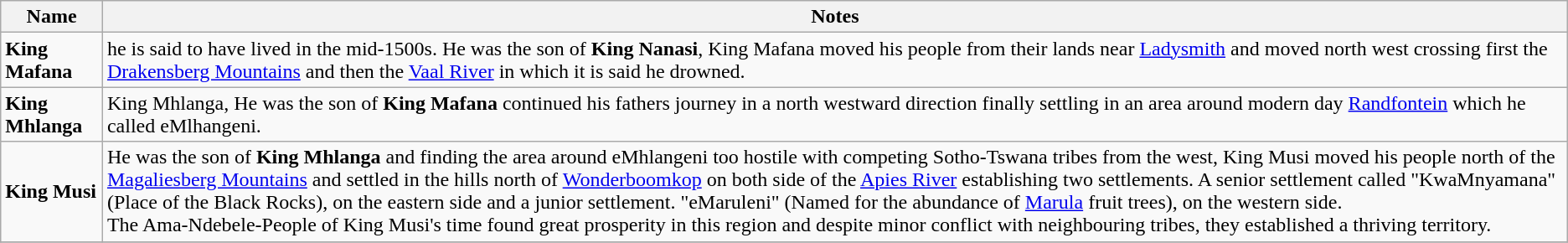<table class="wikitable">
<tr>
<th>Name</th>
<th>Notes</th>
</tr>
<tr>
<td><strong>King Mafana</strong></td>
<td>he is said to have lived in the mid-1500s. He was the son of <strong>King Nanasi</strong>, King Mafana moved his people from their lands near <a href='#'>Ladysmith</a> and moved north west crossing first the <a href='#'>Drakensberg Mountains</a> and then the <a href='#'>Vaal River</a> in which it is said he drowned.</td>
</tr>
<tr>
<td><strong>King Mhlanga</strong></td>
<td>King Mhlanga, He was the son of <strong>King Mafana</strong> continued his fathers journey in a north westward direction finally settling in an area around modern day <a href='#'>Randfontein</a> which he called eMlhangeni.</td>
</tr>
<tr>
<td><strong>King Musi</strong></td>
<td>He was the son of <strong>King Mhlanga</strong> and finding the area around eMhlangeni too hostile with competing Sotho-Tswana tribes from the west, King Musi moved his people north of the <a href='#'>Magaliesberg Mountains</a> and settled in the hills north of <a href='#'>Wonderboomkop</a> on both side of the <a href='#'>Apies River</a> establishing two settlements. A senior settlement called "KwaMnyamana" (Place of the Black Rocks), on the eastern side and a junior settlement. "eMaruleni" (Named for the abundance of <a href='#'>Marula</a> fruit trees), on the western side.<br>The Ama-Ndebele-People of King Musi's time found great prosperity in this region and despite minor conflict with neighbouring tribes, they established a thriving territory.</td>
</tr>
<tr>
</tr>
</table>
